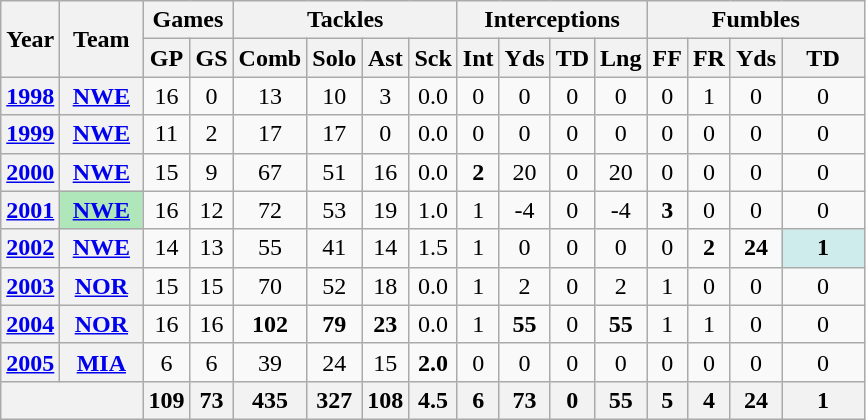<table class="wikitable" style="text-align:center">
<tr>
<th rowspan="2">Year</th>
<th rowspan="2">Team</th>
<th colspan="2">Games</th>
<th colspan="4">Tackles</th>
<th colspan="4">Interceptions</th>
<th colspan="4">Fumbles</th>
</tr>
<tr>
<th>GP</th>
<th>GS</th>
<th>Comb</th>
<th>Solo</th>
<th>Ast</th>
<th>Sck</th>
<th>Int</th>
<th>Yds</th>
<th>TD</th>
<th>Lng</th>
<th>FF</th>
<th>FR</th>
<th>Yds</th>
<th>TD</th>
</tr>
<tr>
<th><a href='#'>1998</a></th>
<th><a href='#'>NWE</a></th>
<td>16</td>
<td>0</td>
<td>13</td>
<td>10</td>
<td>3</td>
<td>0.0</td>
<td>0</td>
<td>0</td>
<td>0</td>
<td>0</td>
<td>0</td>
<td>1</td>
<td>0</td>
<td>0</td>
</tr>
<tr>
<th><a href='#'>1999</a></th>
<th><a href='#'>NWE</a></th>
<td>11</td>
<td>2</td>
<td>17</td>
<td>17</td>
<td>0</td>
<td>0.0</td>
<td>0</td>
<td>0</td>
<td>0</td>
<td>0</td>
<td>0</td>
<td>0</td>
<td>0</td>
<td>0</td>
</tr>
<tr>
<th><a href='#'>2000</a></th>
<th><a href='#'>NWE</a></th>
<td>15</td>
<td>9</td>
<td>67</td>
<td>51</td>
<td>16</td>
<td>0.0</td>
<td><strong>2</strong></td>
<td>20</td>
<td>0</td>
<td>20</td>
<td>0</td>
<td>0</td>
<td>0</td>
<td>0</td>
</tr>
<tr>
<th><a href='#'>2001</a></th>
<th style="background:#afe6ba; width:3em;"><a href='#'>NWE</a></th>
<td>16</td>
<td>12</td>
<td>72</td>
<td>53</td>
<td>19</td>
<td>1.0</td>
<td>1</td>
<td>-4</td>
<td>0</td>
<td>-4</td>
<td><strong>3</strong></td>
<td>0</td>
<td>0</td>
<td>0</td>
</tr>
<tr>
<th><a href='#'>2002</a></th>
<th><a href='#'>NWE</a></th>
<td>14</td>
<td>13</td>
<td>55</td>
<td>41</td>
<td>14</td>
<td>1.5</td>
<td>1</td>
<td>0</td>
<td>0</td>
<td>0</td>
<td>0</td>
<td><strong>2</strong></td>
<td><strong>24</strong></td>
<td style="background:#cfecec; width:3em;"><strong>1</strong></td>
</tr>
<tr>
<th><a href='#'>2003</a></th>
<th><a href='#'>NOR</a></th>
<td>15</td>
<td>15</td>
<td>70</td>
<td>52</td>
<td>18</td>
<td>0.0</td>
<td>1</td>
<td>2</td>
<td>0</td>
<td>2</td>
<td>1</td>
<td>0</td>
<td>0</td>
<td>0</td>
</tr>
<tr>
<th><a href='#'>2004</a></th>
<th><a href='#'>NOR</a></th>
<td>16</td>
<td>16</td>
<td><strong>102</strong></td>
<td><strong>79</strong></td>
<td><strong>23</strong></td>
<td>0.0</td>
<td>1</td>
<td><strong>55</strong></td>
<td>0</td>
<td><strong>55</strong></td>
<td>1</td>
<td>1</td>
<td>0</td>
<td>0</td>
</tr>
<tr>
<th><a href='#'>2005</a></th>
<th><a href='#'>MIA</a></th>
<td>6</td>
<td>6</td>
<td>39</td>
<td>24</td>
<td>15</td>
<td><strong>2.0</strong></td>
<td>0</td>
<td>0</td>
<td>0</td>
<td>0</td>
<td>0</td>
<td>0</td>
<td>0</td>
<td>0</td>
</tr>
<tr>
<th colspan="2"></th>
<th>109</th>
<th>73</th>
<th>435</th>
<th>327</th>
<th>108</th>
<th>4.5</th>
<th>6</th>
<th>73</th>
<th>0</th>
<th>55</th>
<th>5</th>
<th>4</th>
<th>24</th>
<th>1</th>
</tr>
</table>
